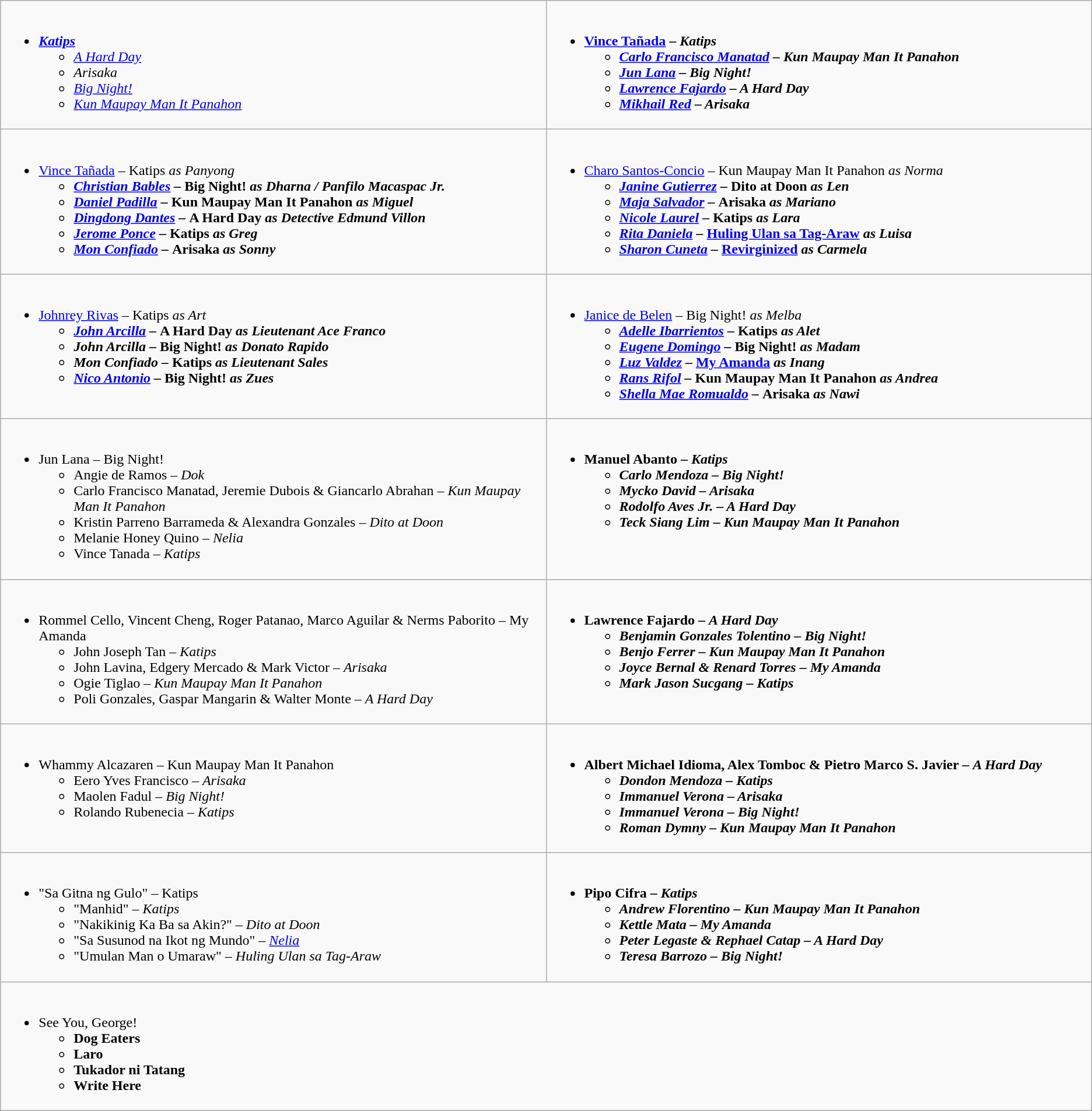<table class="wikitable" role="presentation">
<tr>
<td style="vertical-align:top; width:50%;"><br><ul><li><strong><em><a href='#'>Katips</a></em></strong><ul><li><em><a href='#'>A Hard Day</a></em></li><li><em>Arisaka</em></li><li><em><a href='#'>Big Night!</a></em></li><li><em><a href='#'>Kun Maupay Man It Panahon</a></em></li></ul></li></ul></td>
<td valign="top" width="50%"><br><ul><li><strong><a href='#'>Vince Tañada</a></strong> <strong>– <em>Katips<strong><em><ul><li><a href='#'>Carlo Francisco Manatad</a> – </em>Kun Maupay Man It Panahon<em></li><li><a href='#'>Jun Lana</a> – </em>Big Night!<em></li><li><a href='#'>Lawrence Fajardo</a> – </em>A Hard Day<em></li><li><a href='#'>Mikhail Red</a> – </em>Arisaka<em></li></ul></li></ul></td>
</tr>
<tr>
<td style="vertical-align:top; width:50%;"><br><ul><li></strong><a href='#'>Vince Tañada</a> – </em>Katips<em> as Panyong<strong><ul><li><a href='#'>Christian Bables</a> – </em>Big Night!<em> as Dharna / Panfilo Macaspac Jr.</li><li><a href='#'>Daniel Padilla</a> – </em>Kun Maupay Man It Panahon<em> as Miguel</li><li><a href='#'>Dingdong Dantes</a> – </em>A Hard Day<em> as Detective Edmund Villon</li><li><a href='#'>Jerome Ponce</a> – </em>Katips<em> as Greg</li><li><a href='#'>Mon Confiado</a> – </em>Arisaka<em> as Sonny</li></ul></li></ul></td>
<td valign="top" width="50%"><br><ul><li></strong><a href='#'>Charo Santos-Concio</a> – </em>Kun Maupay Man It Panahon<em> as Norma<strong><ul><li><a href='#'>Janine Gutierrez</a> – </em>Dito at Doon<em> as Len</li><li><a href='#'>Maja Salvador</a> – </em>Arisaka<em> as Mariano</li><li><a href='#'>Nicole Laurel</a> – </em>Katips<em> as Lara</li><li><a href='#'>Rita Daniela</a> – </em><a href='#'>Huling Ulan sa Tag-Araw</a><em> as Luisa</li><li><a href='#'>Sharon Cuneta</a> – </em><a href='#'>Revirginized</a><em> as Carmela</li></ul></li></ul></td>
</tr>
<tr>
<td style="vertical-align:top; width:50%;"><br><ul><li></strong><a href='#'>Johnrey Rivas</a> – </em>Katips<em> as Art<strong><ul><li><a href='#'>John Arcilla</a> – </em>A Hard Day<em> as Lieutenant Ace Franco</li><li>John Arcilla – </em>Big Night!<em> as Donato Rapido</li><li>Mon Confiado – </em>Katips<em> as Lieutenant Sales</li><li><a href='#'>Nico Antonio</a> – </em>Big Night!<em> as Zues</li></ul></li></ul></td>
<td style="vertical-align:top; width:50%;"><br><ul><li></strong><a href='#'>Janice de Belen</a> – </em>Big Night!<em> as Melba<strong><ul><li><a href='#'>Adelle Ibarrientos</a> – </em>Katips<em> as Alet</li><li><a href='#'>Eugene Domingo</a> – </em>Big Night!<em> as Madam</li><li><a href='#'>Luz Valdez</a> – </em><a href='#'>My Amanda</a><em> as Inang</li><li><a href='#'>Rans Rifol</a> – </em>Kun Maupay Man It Panahon<em> as Andrea</li><li><a href='#'>Shella Mae Romualdo</a> – </em>Arisaka<em> as Nawi</li></ul></li></ul></td>
</tr>
<tr>
<td style="vertical-align:top; width:50%;"><br><ul><li></strong>Jun Lana – </em>Big Night!</em></strong><ul><li>Angie de Ramos – <em>Dok</em></li><li>Carlo Francisco Manatad, Jeremie Dubois & Giancarlo Abrahan – <em>Kun Maupay Man It Panahon</em></li><li>Kristin Parreno Barrameda & Alexandra Gonzales – <em>Dito at Doon</em></li><li>Melanie Honey Quino – <em>Nelia</em></li><li>Vince Tanada – <em>Katips</em></li></ul></li></ul></td>
<td style="vertical-align:top; width:50%;"><br><ul><li><strong>Manuel Abanto – <em>Katips<strong><em><ul><li>Carlo Mendoza – </em>Big Night!<em></li><li>Mycko David – </em>Arisaka<em></li><li>Rodolfo Aves Jr. – </em>A Hard Day<em></li><li>Teck Siang Lim – </em>Kun Maupay Man It Panahon<em></li></ul></li></ul></td>
</tr>
<tr>
<td style="vertical-align:top; width:50%;"><br><ul><li></strong>Rommel Cello, Vincent Cheng, Roger Patanao, Marco Aguilar & Nerms Paborito – </em>My Amanda</em></strong><ul><li>John Joseph Tan – <em>Katips</em></li><li>John Lavina, Edgery Mercado & Mark Victor – <em>Arisaka</em></li><li>Ogie Tiglao – <em>Kun Maupay Man It Panahon</em></li><li>Poli Gonzales, Gaspar Mangarin & Walter Monte – <em>A Hard Day</em></li></ul></li></ul></td>
<td style="vertical-align:top; width:50%;"><br><ul><li><strong>Lawrence Fajardo – <em>A Hard Day<strong><em><ul><li>Benjamin Gonzales Tolentino – </em>Big Night!<em></li><li>Benjo Ferrer – </em>Kun Maupay Man It Panahon<em></li><li>Joyce Bernal & Renard Torres – </em>My Amanda<em></li><li>Mark Jason Sucgang – </em>Katips<em></li></ul></li></ul></td>
</tr>
<tr>
<td style="vertical-align:top; width:50%;"><br><ul><li></strong>Whammy Alcazaren – </em>Kun Maupay Man It Panahon</em></strong><ul><li>Eero Yves Francisco – <em>Arisaka</em></li><li>Maolen Fadul – <em>Big Night!</em></li><li>Rolando Rubenecia – <em>Katips</em></li></ul></li></ul></td>
<td style="vertical-align:top; width:50%;"><br><ul><li><strong>Albert Michael Idioma, Alex Tomboc & Pietro Marco S. Javier – <em>A Hard Day<strong><em><ul><li>Dondon Mendoza – </em>Katips<em></li><li>Immanuel Verona – </em>Arisaka<em></li><li>Immanuel Verona – </em>Big Night!<em></li><li>Roman Dymny – </em>Kun Maupay Man It Panahon<em></li></ul></li></ul></td>
</tr>
<tr>
<td style="vertical-align:top; width:50%;"><br><ul><li></strong>"Sa Gitna ng Gulo" – </em>Katips</em></strong><ul><li>"Manhid" – <em>Katips</em></li><li>"Nakikinig Ka Ba sa Akin?" – <em>Dito at Doon</em></li><li>"Sa Susunod na Ikot ng Mundo" – <em><a href='#'>Nelia</a></em></li><li>"Umulan Man o Umaraw" – <em>Huling Ulan sa Tag-Araw</em></li></ul></li></ul></td>
<td style="vertical-align:top; width:50%;"><br><ul><li><strong>Pipo Cifra – <em>Katips<strong><em><ul><li>Andrew Florentino – </em>Kun Maupay Man It Panahon<em></li><li>Kettle Mata – </em>My Amanda<em></li><li>Peter Legaste & Rephael Catap – </em>A Hard Day<em></li><li>Teresa Barrozo – </em>Big Night!<em></li></ul></li></ul></td>
</tr>
<tr>
<td colspan="2" style="vertical-align:top; width:50%;"><br><ul><li></em></strong>See You, George!<strong><em><ul><li></em>Dog Eaters<em></li><li></em>Laro<em></li><li></em>Tukador ni Tatang<em></li><li></em>Write Here<em></li></ul></li></ul></td>
</tr>
</table>
